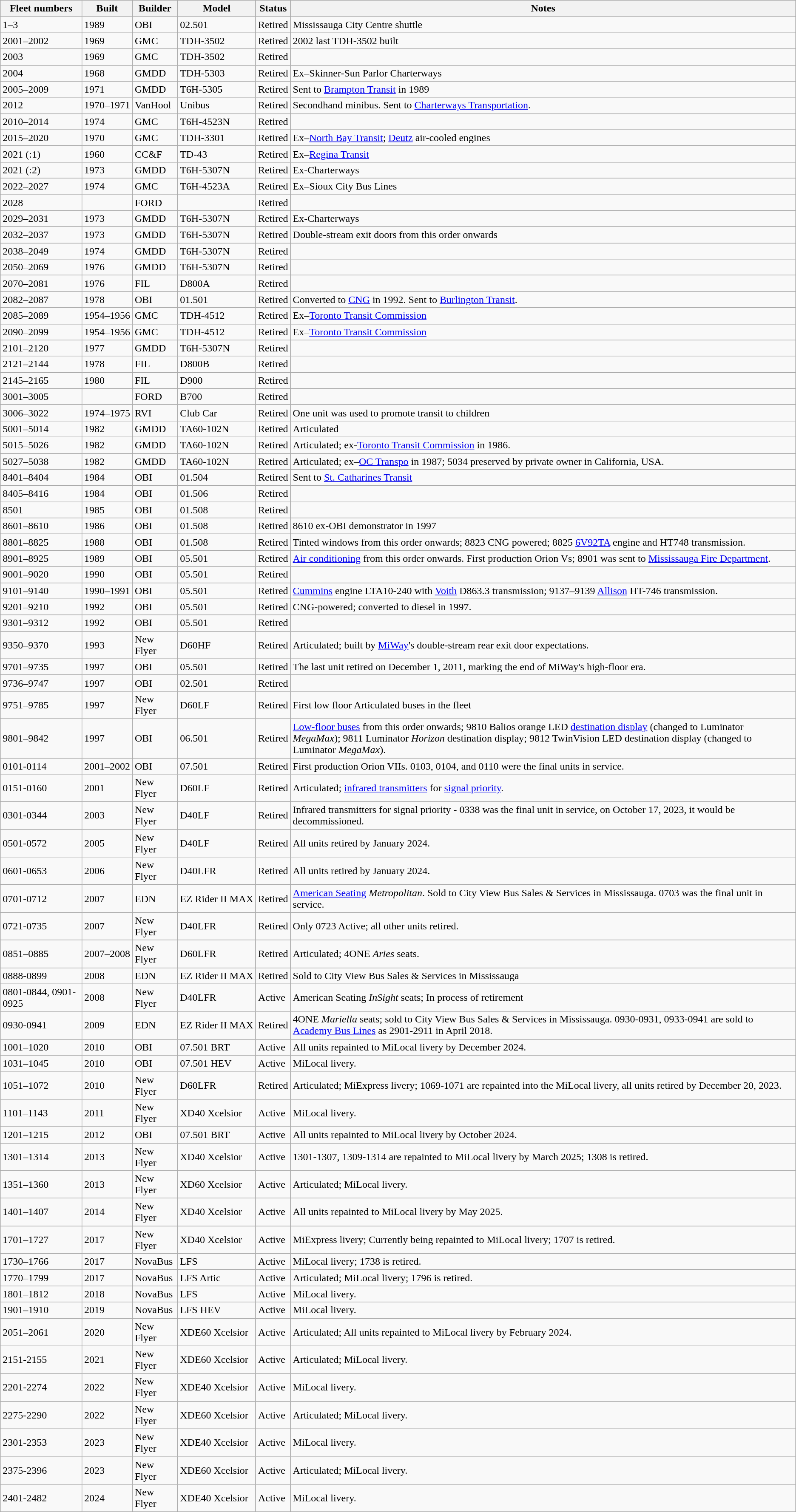<table class="wikitable sortable">
<tr>
<th nowrap>Fleet numbers</th>
<th>Built</th>
<th>Builder</th>
<th>Model</th>
<th>Status</th>
<th>Notes</th>
</tr>
<tr>
<td>1–3</td>
<td>1989</td>
<td>OBI</td>
<td>02.501</td>
<td>Retired</td>
<td>Mississauga City Centre shuttle</td>
</tr>
<tr>
<td>2001–2002</td>
<td>1969</td>
<td>GMC</td>
<td>TDH-3502</td>
<td>Retired</td>
<td>2002 last TDH-3502 built</td>
</tr>
<tr>
<td>2003</td>
<td>1969</td>
<td>GMC</td>
<td>TDH-3502</td>
<td>Retired</td>
<td></td>
</tr>
<tr>
<td>2004</td>
<td>1968</td>
<td>GMDD</td>
<td>TDH-5303</td>
<td>Retired</td>
<td>Ex–Skinner-Sun Parlor Charterways</td>
</tr>
<tr>
<td>2005–2009</td>
<td>1971</td>
<td>GMDD</td>
<td>T6H-5305</td>
<td>Retired</td>
<td>Sent to <a href='#'>Brampton Transit</a> in 1989</td>
</tr>
<tr Nova Scotia Sport Hall of Fame>
<td>2012</td>
<td>1970–1971</td>
<td>VanHool</td>
<td>Unibus</td>
<td>Retired</td>
<td>Secondhand minibus. Sent to <a href='#'>Charterways Transportation</a>.</td>
</tr>
<tr>
<td>2010–2014</td>
<td>1974</td>
<td>GMC</td>
<td>T6H-4523N</td>
<td>Retired</td>
<td></td>
</tr>
<tr>
<td>2015–2020</td>
<td>1970</td>
<td>GMC</td>
<td>TDH-3301</td>
<td>Retired</td>
<td>Ex–<a href='#'>North Bay Transit</a>; <a href='#'>Deutz</a> air-cooled engines</td>
</tr>
<tr>
<td>2021 (:1)</td>
<td>1960</td>
<td>CC&F</td>
<td>TD-43</td>
<td>Retired</td>
<td>Ex–<a href='#'>Regina Transit</a></td>
</tr>
<tr>
<td>2021 (:2)</td>
<td>1973</td>
<td>GMDD</td>
<td>T6H-5307N</td>
<td>Retired</td>
<td>Ex-Charterways</td>
</tr>
<tr>
<td>2022–2027</td>
<td>1974</td>
<td>GMC</td>
<td>T6H-4523A</td>
<td>Retired</td>
<td>Ex–Sioux City Bus Lines</td>
</tr>
<tr>
<td>2028</td>
<td></td>
<td>FORD</td>
<td></td>
<td>Retired</td>
<td></td>
</tr>
<tr>
<td>2029–2031</td>
<td>1973</td>
<td>GMDD</td>
<td>T6H-5307N</td>
<td>Retired</td>
<td>Ex-Charterways</td>
</tr>
<tr>
<td>2032–2037</td>
<td>1973</td>
<td>GMDD</td>
<td>T6H-5307N</td>
<td>Retired</td>
<td>Double-stream exit doors from this order onwards</td>
</tr>
<tr>
<td>2038–2049</td>
<td>1974</td>
<td>GMDD</td>
<td>T6H-5307N</td>
<td>Retired</td>
<td></td>
</tr>
<tr>
<td>2050–2069</td>
<td>1976</td>
<td>GMDD</td>
<td>T6H-5307N</td>
<td>Retired</td>
<td></td>
</tr>
<tr>
<td>2070–2081</td>
<td>1976</td>
<td>FIL</td>
<td>D800A</td>
<td>Retired</td>
<td></td>
</tr>
<tr>
<td>2082–2087</td>
<td>1978</td>
<td>OBI</td>
<td>01.501</td>
<td>Retired</td>
<td>Converted to <a href='#'>CNG</a> in 1992. Sent to <a href='#'>Burlington Transit</a>.</td>
</tr>
<tr>
<td>2085–2089</td>
<td>1954–1956</td>
<td>GMC</td>
<td>TDH-4512</td>
<td>Retired</td>
<td>Ex–<a href='#'>Toronto Transit Commission</a></td>
</tr>
<tr>
<td>2090–2099</td>
<td>1954–1956</td>
<td>GMC</td>
<td>TDH-4512</td>
<td>Retired</td>
<td>Ex–<a href='#'>Toronto Transit Commission</a></td>
</tr>
<tr>
<td>2101–2120</td>
<td>1977</td>
<td>GMDD</td>
<td>T6H-5307N</td>
<td>Retired</td>
<td></td>
</tr>
<tr>
<td>2121–2144</td>
<td>1978</td>
<td>FIL</td>
<td>D800B</td>
<td>Retired</td>
<td></td>
</tr>
<tr>
<td>2145–2165</td>
<td>1980</td>
<td>FIL</td>
<td>D900</td>
<td>Retired</td>
<td></td>
</tr>
<tr>
<td>3001–3005</td>
<td></td>
<td>FORD</td>
<td>B700</td>
<td>Retired</td>
<td></td>
</tr>
<tr>
<td>3006–3022</td>
<td nowrap>1974–1975</td>
<td>RVI</td>
<td>Club Car</td>
<td>Retired</td>
<td>One unit was used to promote transit to children</td>
</tr>
<tr>
<td>5001–5014</td>
<td>1982</td>
<td>GMDD</td>
<td>TA60-102N</td>
<td>Retired</td>
<td>Articulated</td>
</tr>
<tr>
<td>5015–5026</td>
<td>1982</td>
<td>GMDD</td>
<td>TA60-102N</td>
<td>Retired</td>
<td>Articulated; ex-<a href='#'>Toronto Transit Commission</a> in 1986.</td>
</tr>
<tr>
<td>5027–5038</td>
<td>1982</td>
<td>GMDD</td>
<td>TA60-102N</td>
<td>Retired</td>
<td>Articulated; ex–<a href='#'>OC Transpo</a> in 1987; 5034 preserved by private owner in California, USA.</td>
</tr>
<tr>
<td>8401–8404</td>
<td>1984</td>
<td>OBI</td>
<td>01.504</td>
<td>Retired</td>
<td>Sent to <a href='#'>St. Catharines Transit</a></td>
</tr>
<tr>
<td>8405–8416</td>
<td>1984</td>
<td>OBI</td>
<td>01.506</td>
<td>Retired</td>
<td></td>
</tr>
<tr>
<td>8501</td>
<td>1985</td>
<td>OBI</td>
<td>01.508</td>
<td>Retired</td>
<td></td>
</tr>
<tr>
<td>8601–8610</td>
<td>1986</td>
<td>OBI</td>
<td>01.508</td>
<td>Retired</td>
<td>8610 ex-OBI demonstrator in 1997</td>
</tr>
<tr>
<td>8801–8825</td>
<td>1988</td>
<td>OBI</td>
<td>01.508</td>
<td>Retired</td>
<td>Tinted windows from this order onwards; 8823 CNG powered; 8825 <a href='#'>6V92TA</a> engine and HT748 transmission.</td>
</tr>
<tr>
<td>8901–8925</td>
<td>1989</td>
<td>OBI</td>
<td>05.501</td>
<td>Retired</td>
<td><a href='#'>Air conditioning</a> from this order onwards. First production Orion Vs; 8901 was sent to <a href='#'>Mississauga Fire Department</a>.</td>
</tr>
<tr>
<td>9001–9020</td>
<td>1990</td>
<td>OBI</td>
<td>05.501</td>
<td>Retired</td>
<td></td>
</tr>
<tr>
<td>9101–9140</td>
<td>1990–1991</td>
<td>OBI</td>
<td>05.501</td>
<td>Retired</td>
<td><a href='#'>Cummins</a> engine LTA10-240 with <a href='#'>Voith</a> D863.3 transmission; 9137–9139 <a href='#'>Allison</a> HT-746 transmission.</td>
</tr>
<tr>
<td>9201–9210</td>
<td>1992</td>
<td>OBI</td>
<td>05.501</td>
<td>Retired</td>
<td>CNG-powered; converted to diesel in 1997.</td>
</tr>
<tr>
<td>9301–9312</td>
<td>1992</td>
<td>OBI</td>
<td>05.501</td>
<td>Retired</td>
<td></td>
</tr>
<tr>
<td>9350–9370</td>
<td>1993</td>
<td>New Flyer</td>
<td>D60HF</td>
<td>Retired</td>
<td>Articulated; built by <a href='#'>MiWay</a>'s double-stream rear exit door expectations.</td>
</tr>
<tr>
<td>9701–9735</td>
<td>1997</td>
<td>OBI</td>
<td>05.501</td>
<td>Retired</td>
<td>The last unit retired on December 1, 2011, marking the end of MiWay's high-floor era.</td>
</tr>
<tr>
<td>9736–9747</td>
<td>1997</td>
<td>OBI</td>
<td>02.501</td>
<td>Retired</td>
<td></td>
</tr>
<tr>
<td>9751–9785</td>
<td>1997</td>
<td>New Flyer</td>
<td>D60LF</td>
<td>Retired</td>
<td>First low floor Articulated buses in the fleet</td>
</tr>
<tr>
<td>9801–9842</td>
<td>1997</td>
<td>OBI</td>
<td>06.501</td>
<td>Retired</td>
<td><a href='#'>Low-floor buses</a> from this order onwards; 9810 Balios orange LED <a href='#'>destination display</a> (changed to Luminator <em>MegaMax</em>); 9811 Luminator <em>Horizon</em> destination display; 9812 TwinVision LED destination display (changed to Luminator <em>MegaMax</em>).</td>
</tr>
<tr>
<td>0101-0114</td>
<td>2001–2002</td>
<td>OBI</td>
<td>07.501</td>
<td>Retired</td>
<td>First production Orion VIIs. 0103, 0104, and 0110 were the final units in service.</td>
</tr>
<tr>
<td>0151-0160</td>
<td>2001</td>
<td>New Flyer</td>
<td>D60LF</td>
<td>Retired</td>
<td>Articulated; <a href='#'>infrared transmitters</a> for <a href='#'>signal priority</a>.</td>
</tr>
<tr>
<td>0301-0344</td>
<td>2003</td>
<td>New Flyer</td>
<td>D40LF</td>
<td>Retired</td>
<td>Infrared transmitters for signal priority - 0338 was the final unit in service, on October 17, 2023, it would be decommissioned.</td>
</tr>
<tr>
<td>0501-0572</td>
<td>2005</td>
<td>New Flyer</td>
<td>D40LF</td>
<td>Retired</td>
<td>All units retired by January 2024.</td>
</tr>
<tr>
<td>0601-0653</td>
<td>2006</td>
<td>New Flyer</td>
<td>D40LFR</td>
<td>Retired</td>
<td>All units retired by January 2024.</td>
</tr>
<tr>
<td>0701-0712</td>
<td>2007</td>
<td>EDN</td>
<td nowrap>EZ Rider II MAX</td>
<td>Retired</td>
<td><a href='#'>American Seating</a> <em>Metropolitan</em>. Sold to City View Bus Sales & Services in Mississauga. 0703 was the final unit in service.</td>
</tr>
<tr>
<td>0721-0735</td>
<td>2007</td>
<td>New Flyer</td>
<td>D40LFR</td>
<td>Retired</td>
<td>Only 0723 Active; all other units retired.</td>
</tr>
<tr>
<td>0851–0885</td>
<td>2007–2008</td>
<td>New Flyer</td>
<td>D60LFR</td>
<td>Retired</td>
<td>Articulated; 4ONE <em>Aries</em> seats.</td>
</tr>
<tr>
<td>0888-0899</td>
<td>2008</td>
<td>EDN</td>
<td>EZ Rider II MAX</td>
<td>Retired</td>
<td>Sold to City View Bus Sales & Services in Mississauga</td>
</tr>
<tr>
<td>0801-0844, 0901-0925</td>
<td>2008</td>
<td>New Flyer</td>
<td>D40LFR</td>
<td>Active</td>
<td>American Seating <em>InSight</em> seats; In process of retirement</td>
</tr>
<tr>
<td>0930-0941</td>
<td>2009</td>
<td>EDN</td>
<td>EZ Rider II MAX</td>
<td>Retired</td>
<td>4ONE <em>Mariella</em> seats; sold to City View Bus Sales & Services in Mississauga. 0930-0931, 0933-0941 are sold to <a href='#'>Academy Bus Lines</a> as 2901-2911 in April 2018.</td>
</tr>
<tr>
<td>1001–1020</td>
<td>2010</td>
<td>OBI</td>
<td>07.501 BRT</td>
<td>Active</td>
<td>All units repainted to MiLocal livery by December 2024.</td>
</tr>
<tr>
<td>1031–1045</td>
<td>2010</td>
<td>OBI</td>
<td>07.501 HEV</td>
<td>Active</td>
<td>MiLocal livery.</td>
</tr>
<tr>
<td>1051–1072</td>
<td>2010</td>
<td>New Flyer</td>
<td>D60LFR</td>
<td>Retired</td>
<td>Articulated; MiExpress livery; 1069-1071 are repainted into the MiLocal livery, all units retired by December 20, 2023.</td>
</tr>
<tr>
<td>1101–1143</td>
<td>2011</td>
<td>New Flyer</td>
<td>XD40 Xcelsior</td>
<td>Active</td>
<td>MiLocal livery.</td>
</tr>
<tr>
<td>1201–1215</td>
<td>2012</td>
<td>OBI</td>
<td>07.501 BRT</td>
<td>Active</td>
<td>All units repainted to MiLocal livery by October 2024.</td>
</tr>
<tr>
<td>1301–1314</td>
<td>2013</td>
<td>New Flyer</td>
<td>XD40 Xcelsior</td>
<td>Active</td>
<td>1301-1307, 1309-1314 are repainted to MiLocal livery by March 2025; 1308 is retired.</td>
</tr>
<tr>
<td>1351–1360</td>
<td>2013</td>
<td>New Flyer</td>
<td>XD60 Xcelsior</td>
<td>Active</td>
<td>Articulated; MiLocal livery.</td>
</tr>
<tr>
<td>1401–1407</td>
<td>2014</td>
<td>New Flyer</td>
<td>XD40 Xcelsior</td>
<td>Active</td>
<td>All units repainted to MiLocal livery by May 2025.</td>
</tr>
<tr>
<td>1701–1727</td>
<td>2017</td>
<td>New Flyer</td>
<td>XD40 Xcelsior</td>
<td>Active</td>
<td>MiExpress livery; Currently being repainted to MiLocal livery; 1707 is retired.</td>
</tr>
<tr>
<td>1730–1766</td>
<td>2017</td>
<td>NovaBus</td>
<td>LFS</td>
<td>Active</td>
<td>MiLocal livery; 1738 is retired.</td>
</tr>
<tr>
<td>1770–1799</td>
<td>2017</td>
<td>NovaBus</td>
<td>LFS Artic</td>
<td>Active</td>
<td>Articulated; MiLocal livery; 1796 is retired.</td>
</tr>
<tr>
<td>1801–1812</td>
<td>2018</td>
<td>NovaBus</td>
<td>LFS</td>
<td>Active</td>
<td>MiLocal livery.</td>
</tr>
<tr>
<td>1901–1910</td>
<td>2019</td>
<td>NovaBus</td>
<td>LFS HEV</td>
<td>Active</td>
<td>MiLocal livery.</td>
</tr>
<tr>
<td>2051–2061</td>
<td>2020</td>
<td>New Flyer</td>
<td>XDE60 Xcelsior</td>
<td>Active</td>
<td>Articulated; All units repainted to MiLocal livery by February 2024.</td>
</tr>
<tr>
<td>2151-2155</td>
<td>2021</td>
<td>New Flyer</td>
<td>XDE60 Xcelsior</td>
<td>Active</td>
<td>Articulated; MiLocal livery.</td>
</tr>
<tr>
<td>2201-2274</td>
<td>2022</td>
<td>New Flyer</td>
<td>XDE40 Xcelsior</td>
<td>Active</td>
<td>MiLocal livery.</td>
</tr>
<tr>
<td>2275-2290</td>
<td>2022</td>
<td>New Flyer</td>
<td>XDE60 Xcelsior</td>
<td>Active</td>
<td>Articulated; MiLocal livery.</td>
</tr>
<tr>
<td>2301-2353</td>
<td>2023</td>
<td>New Flyer</td>
<td>XDE40 Xcelsior</td>
<td>Active</td>
<td>MiLocal livery. </td>
</tr>
<tr>
<td>2375-2396</td>
<td>2023</td>
<td>New Flyer</td>
<td>XDE60 Xcelsior</td>
<td>Active</td>
<td>Articulated; MiLocal livery. </td>
</tr>
<tr>
<td>2401-2482</td>
<td>2024</td>
<td>New Flyer</td>
<td>XDE40 Xcelsior</td>
<td>Active</td>
<td>MiLocal livery.</td>
</tr>
</table>
